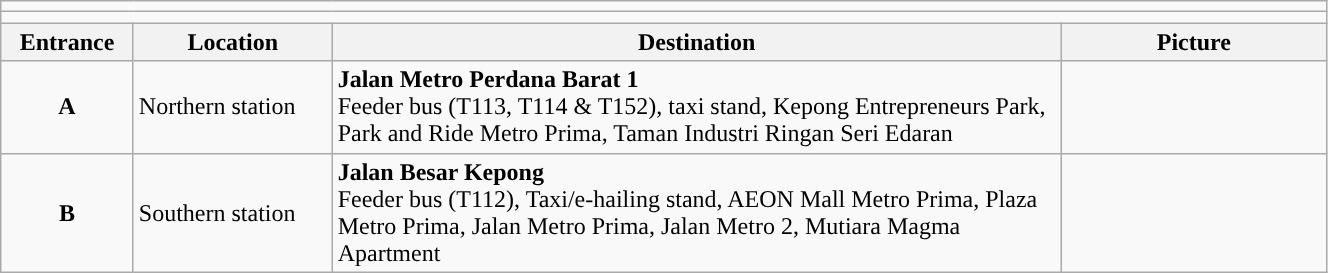<table class="wikitable" style="width:70%">
<tr>
<td colspan="4" align="center"></td>
</tr>
<tr>
<td colspan="4" align="center"></td>
</tr>
<tr>
<th style="width:10%">Entrance</th>
<th style="width:15%">Location</th>
<th style="width:55%">Destination</th>
<th style="width:20%">Picture</th>
</tr>
<tr>
<td align="center"><strong><span>A</span></strong></td>
<td>Northern station</td>
<td><strong>Jalan Metro Perdana Barat 1</strong>    <br> Feeder bus (T113, T114 & T152), taxi stand, Kepong Entrepreneurs Park, Park and Ride Metro Prima, Taman Industri Ringan Seri Edaran</td>
<td></td>
</tr>
<tr>
<td align="center"><strong><span>B</span></strong></td>
<td>Southern station</td>
<td><strong>Jalan Besar Kepong</strong>     <br>Feeder bus (T112), Taxi/e-hailing stand, AEON Mall Metro Prima, Plaza Metro Prima, Jalan Metro Prima, Jalan Metro 2, Mutiara Magma Apartment</td>
<td></td>
</tr>
</table>
